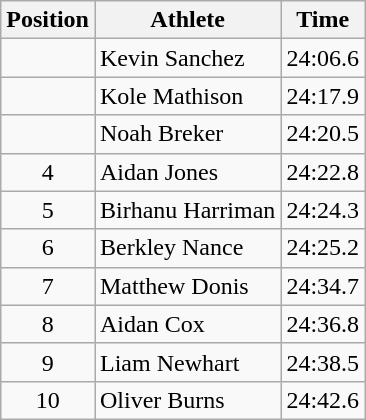<table class="wikitable sortable">
<tr>
<th>Position</th>
<th>Athlete</th>
<th>Time</th>
</tr>
<tr>
<td align=center></td>
<td>Kevin Sanchez</td>
<td>24:06.6</td>
</tr>
<tr>
<td align=center></td>
<td>Kole Mathison</td>
<td>24:17.9</td>
</tr>
<tr>
<td align=center></td>
<td>Noah Breker</td>
<td>24:20.5</td>
</tr>
<tr>
<td align=center>4</td>
<td>Aidan Jones</td>
<td>24:22.8</td>
</tr>
<tr>
<td align=center>5</td>
<td>Birhanu Harriman</td>
<td>24:24.3</td>
</tr>
<tr>
<td align=center>6</td>
<td>Berkley Nance</td>
<td>24:25.2</td>
</tr>
<tr>
<td align=center>7</td>
<td>Matthew Donis</td>
<td>24:34.7</td>
</tr>
<tr>
<td align=center>8</td>
<td>Aidan Cox</td>
<td>24:36.8</td>
</tr>
<tr>
<td align=center>9</td>
<td>Liam Newhart</td>
<td>24:38.5</td>
</tr>
<tr>
<td align=center>10</td>
<td>Oliver Burns</td>
<td>24:42.6</td>
</tr>
</table>
